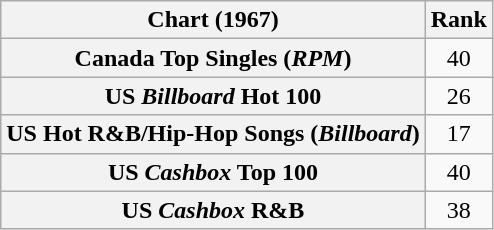<table class="wikitable sortable plainrowheaders">
<tr>
<th>Chart (1967)</th>
<th>Rank</th>
</tr>
<tr>
<th scope="row">Canada Top Singles (<em>RPM</em>)</th>
<td style="text-align:center;">40</td>
</tr>
<tr>
<th scope="row">US <em>Billboard</em> Hot 100</th>
<td style="text-align:center;">26</td>
</tr>
<tr>
<th scope="row">US Hot R&B/Hip-Hop Songs (<em>Billboard</em>)</th>
<td style="text-align:center;">17</td>
</tr>
<tr>
<th scope="row">US <em>Cashbox</em> Top 100</th>
<td style="text-align:center;">40</td>
</tr>
<tr>
<th scope="row">US <em>Cashbox</em> R&B</th>
<td style="text-align:center;">38</td>
</tr>
</table>
